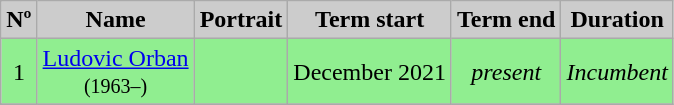<table class=wikitable style=text-align:center>
<tr>
<th style="background:#ccc;">Nº</th>
<th style="background:#ccc;">Name<br></th>
<th style="background:#ccc;">Portrait</th>
<th style="background:#ccc;">Term start</th>
<th style="background:#ccc;">Term end</th>
<th style="background:#ccc;">Duration</th>
</tr>
<tr style="background:lightgreen">
<td>1</td>
<td><a href='#'>Ludovic Orban</a><br><small>(1963–)</small></td>
<td></td>
<td>December 2021</td>
<td><em>present</em></td>
<td><em>Incumbent</em></td>
</tr>
<tr>
</tr>
</table>
